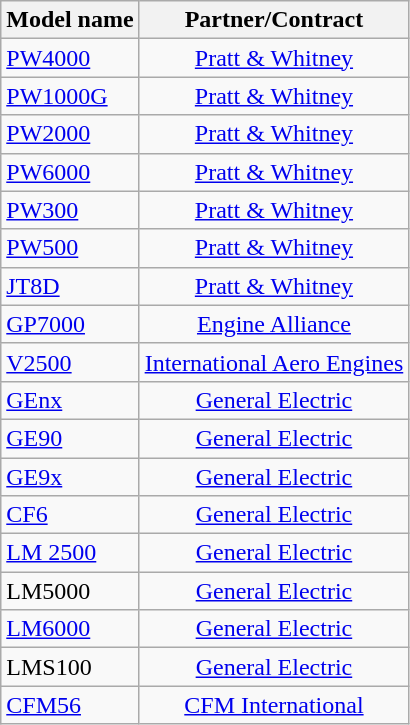<table class="wikitable sortable">
<tr>
<th>Model name</th>
<th>Partner/Contract</th>
</tr>
<tr>
<td align=left><a href='#'>PW4000</a></td>
<td align=center><a href='#'>Pratt & Whitney</a></td>
</tr>
<tr>
<td align=left><a href='#'>PW1000G</a></td>
<td align=center><a href='#'>Pratt & Whitney</a></td>
</tr>
<tr>
<td align=left><a href='#'>PW2000</a></td>
<td align=center><a href='#'>Pratt & Whitney</a></td>
</tr>
<tr>
<td align=left><a href='#'>PW6000</a></td>
<td align=center><a href='#'>Pratt & Whitney</a></td>
</tr>
<tr>
<td align=left><a href='#'>PW300</a></td>
<td align=center><a href='#'>Pratt & Whitney</a></td>
</tr>
<tr>
<td align=left><a href='#'>PW500</a></td>
<td align=center><a href='#'>Pratt & Whitney</a></td>
</tr>
<tr>
<td align=left><a href='#'>JT8D</a></td>
<td align=center><a href='#'>Pratt & Whitney</a></td>
</tr>
<tr>
<td align=left><a href='#'>GP7000</a></td>
<td align=center><a href='#'>Engine Alliance</a></td>
</tr>
<tr>
<td align=left><a href='#'>V2500</a></td>
<td align=center><a href='#'>International Aero Engines</a></td>
</tr>
<tr>
<td align=left><a href='#'>GEnx</a></td>
<td align=center><a href='#'>General Electric</a></td>
</tr>
<tr>
<td align=left><a href='#'>GE90</a></td>
<td align=center><a href='#'>General Electric</a></td>
</tr>
<tr>
<td align=left><a href='#'>GE9x</a></td>
<td align=center><a href='#'>General Electric</a></td>
</tr>
<tr>
<td align=left><a href='#'>CF6</a></td>
<td align=center><a href='#'>General Electric</a></td>
</tr>
<tr>
<td align=left><a href='#'>LM 2500</a></td>
<td align=center><a href='#'>General Electric</a></td>
</tr>
<tr>
<td align=left>LM5000</td>
<td align=center><a href='#'>General Electric</a></td>
</tr>
<tr>
<td align=left><a href='#'>LM6000</a></td>
<td align=center><a href='#'>General Electric</a></td>
</tr>
<tr>
<td align=left>LMS100</td>
<td align=center><a href='#'>General Electric</a></td>
</tr>
<tr>
<td align=left><a href='#'>CFM56</a></td>
<td align=center><a href='#'>CFM International</a></td>
</tr>
</table>
